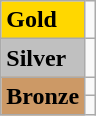<table class="wikitable">
<tr>
<td bgcolor="gold"><strong>Gold</strong></td>
<td></td>
</tr>
<tr>
<td bgcolor="silver"><strong>Silver</strong></td>
<td></td>
</tr>
<tr>
<td rowspan="2" bgcolor="#cc9966"><strong>Bronze</strong></td>
<td></td>
</tr>
<tr>
<td></td>
</tr>
</table>
